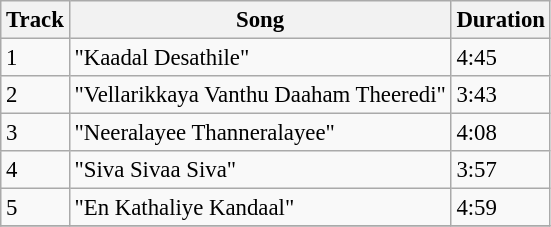<table class="wikitable" style="font-size:95%;">
<tr>
<th>Track</th>
<th>Song</th>
<th>Duration</th>
</tr>
<tr>
<td>1</td>
<td>"Kaadal Desathile"</td>
<td>4:45</td>
</tr>
<tr>
<td>2</td>
<td>"Vellarikkaya Vanthu Daaham Theeredi"</td>
<td>3:43</td>
</tr>
<tr>
<td>3</td>
<td>"Neeralayee Thanneralayee"</td>
<td>4:08</td>
</tr>
<tr>
<td>4</td>
<td>"Siva Sivaa Siva"</td>
<td>3:57</td>
</tr>
<tr>
<td>5</td>
<td>"En Kathaliye Kandaal"</td>
<td>4:59</td>
</tr>
<tr>
</tr>
</table>
